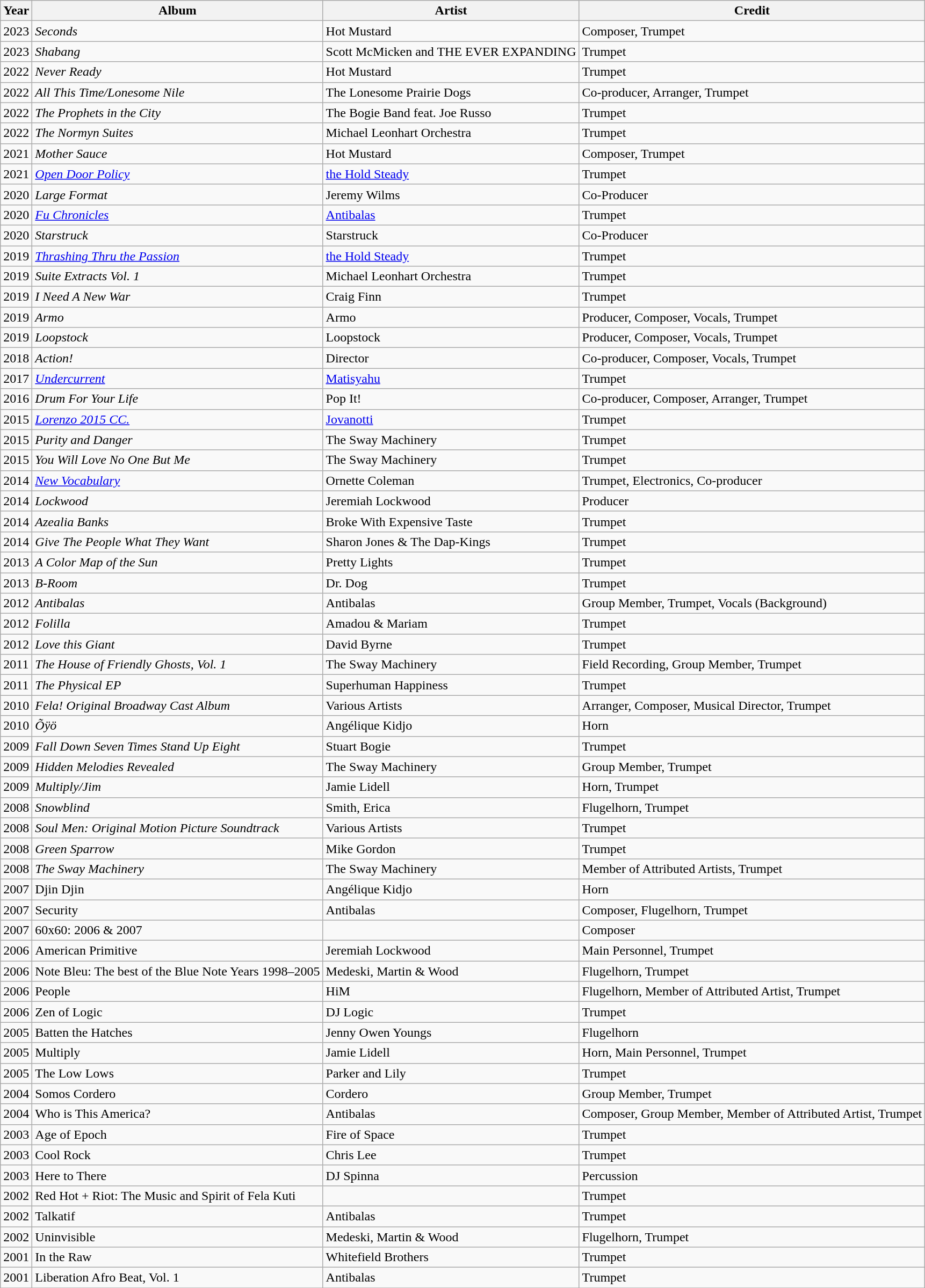<table class="wikitable sortable" border="1">
<tr>
<th>Year</th>
<th>Album</th>
<th>Artist</th>
<th>Credit</th>
</tr>
<tr>
<td>2023</td>
<td><em>Seconds</em></td>
<td>Hot Mustard</td>
<td>Composer, Trumpet</td>
</tr>
<tr>
<td>2023</td>
<td><em>Shabang</em></td>
<td>Scott McMicken and THE EVER EXPANDING</td>
<td>Trumpet</td>
</tr>
<tr>
<td>2022</td>
<td><em>Never Ready</em></td>
<td>Hot Mustard</td>
<td>Trumpet</td>
</tr>
<tr>
<td>2022</td>
<td><em>All This Time/Lonesome Nile</em></td>
<td>The Lonesome Prairie Dogs</td>
<td>Co-producer, Arranger, Trumpet</td>
</tr>
<tr>
<td>2022</td>
<td><em>The Prophets in the City</em></td>
<td>The Bogie Band feat. Joe Russo</td>
<td>Trumpet</td>
</tr>
<tr>
<td>2022</td>
<td><em>The Normyn Suites</em></td>
<td>Michael Leonhart Orchestra</td>
<td>Trumpet</td>
</tr>
<tr>
<td>2021</td>
<td><em>Mother Sauce</em></td>
<td>Hot Mustard</td>
<td>Composer, Trumpet</td>
</tr>
<tr>
<td>2021</td>
<td><em><a href='#'>Open Door Policy</a></em></td>
<td><a href='#'>the Hold Steady</a></td>
<td>Trumpet</td>
</tr>
<tr>
<td>2020</td>
<td><em>Large Format</em></td>
<td>Jeremy Wilms</td>
<td>Co-Producer</td>
</tr>
<tr>
<td>2020</td>
<td><em><a href='#'>Fu Chronicles</a></em></td>
<td><a href='#'>Antibalas</a></td>
<td>Trumpet</td>
</tr>
<tr>
<td>2020</td>
<td><em>Starstruck</em></td>
<td>Starstruck</td>
<td>Co-Producer</td>
</tr>
<tr>
<td>2019</td>
<td><em><a href='#'>Thrashing Thru the Passion</a></em></td>
<td><a href='#'>the Hold Steady</a></td>
<td>Trumpet</td>
</tr>
<tr>
<td>2019</td>
<td><em>Suite Extracts Vol. 1</em></td>
<td>Michael Leonhart Orchestra</td>
<td>Trumpet</td>
</tr>
<tr>
<td>2019</td>
<td><em>I Need A New War</em></td>
<td>Craig Finn</td>
<td>Trumpet</td>
</tr>
<tr>
<td>2019</td>
<td><em>Armo</em></td>
<td>Armo</td>
<td>Producer, Composer, Vocals, Trumpet</td>
</tr>
<tr>
<td>2019</td>
<td><em>Loopstock</em></td>
<td>Loopstock</td>
<td>Producer, Composer, Vocals, Trumpet</td>
</tr>
<tr>
<td>2018</td>
<td><em>Action!</em></td>
<td>Director</td>
<td>Co-producer, Composer, Vocals, Trumpet</td>
</tr>
<tr>
<td>2017</td>
<td><em><a href='#'>Undercurrent</a></em></td>
<td><a href='#'>Matisyahu</a></td>
<td>Trumpet</td>
</tr>
<tr>
<td>2016</td>
<td><em>Drum For Your Life</em></td>
<td>Pop It!</td>
<td>Co-producer, Composer, Arranger, Trumpet</td>
</tr>
<tr>
<td>2015</td>
<td><em><a href='#'>Lorenzo 2015 CC.</a></em></td>
<td><a href='#'>Jovanotti</a></td>
<td>Trumpet</td>
</tr>
<tr>
<td>2015</td>
<td><em>Purity and Danger</em></td>
<td>The Sway Machinery</td>
<td>Trumpet</td>
</tr>
<tr>
<td>2015</td>
<td><em>You Will Love No One But Me</em></td>
<td>The Sway Machinery</td>
<td>Trumpet</td>
</tr>
<tr>
<td>2014</td>
<td><em><a href='#'>New Vocabulary</a></em></td>
<td>Ornette Coleman</td>
<td>Trumpet, Electronics, Co-producer</td>
</tr>
<tr>
<td>2014</td>
<td><em>Lockwood</em></td>
<td>Jeremiah Lockwood</td>
<td>Producer</td>
</tr>
<tr>
<td>2014</td>
<td><em>Azealia Banks</em></td>
<td>Broke With Expensive Taste</td>
<td>Trumpet</td>
</tr>
<tr>
<td>2014</td>
<td><em>Give The People What They Want</em></td>
<td>Sharon Jones & The Dap-Kings</td>
<td>Trumpet</td>
</tr>
<tr>
<td>2013</td>
<td><em>A Color Map of the Sun</em></td>
<td>Pretty Lights</td>
<td>Trumpet</td>
</tr>
<tr>
<td>2013</td>
<td><em> B-Room</em></td>
<td>Dr. Dog</td>
<td>Trumpet</td>
</tr>
<tr>
<td>2012</td>
<td><em>Antibalas</em></td>
<td>Antibalas</td>
<td>Group Member, Trumpet, Vocals (Background)</td>
</tr>
<tr>
<td>2012</td>
<td><em>Folilla</em></td>
<td>Amadou & Mariam</td>
<td>Trumpet</td>
</tr>
<tr>
<td>2012</td>
<td><em>Love this Giant</em></td>
<td>David Byrne</td>
<td>Trumpet</td>
</tr>
<tr>
<td>2011</td>
<td><em>The House of Friendly Ghosts, Vol. 1</em></td>
<td>The Sway Machinery</td>
<td>Field Recording, Group Member, Trumpet</td>
</tr>
<tr>
<td>2011</td>
<td><em>The Physical EP</em></td>
<td>Superhuman Happiness</td>
<td>Trumpet</td>
</tr>
<tr>
<td>2010</td>
<td><em>Fela! Original Broadway Cast Album</em></td>
<td>Various Artists</td>
<td>Arranger, Composer, Musical Director, Trumpet</td>
</tr>
<tr>
<td>2010</td>
<td><em>Õÿö</em></td>
<td>Angélique Kidjo</td>
<td>Horn</td>
</tr>
<tr>
<td>2009</td>
<td><em>Fall Down Seven Times Stand Up Eight</em></td>
<td>Stuart Bogie</td>
<td>Trumpet</td>
</tr>
<tr>
<td>2009</td>
<td><em>Hidden Melodies Revealed</em></td>
<td>The Sway Machinery</td>
<td>Group Member, Trumpet</td>
</tr>
<tr>
<td>2009</td>
<td><em>Multiply/Jim</em></td>
<td>Jamie Lidell</td>
<td>Horn, Trumpet</td>
</tr>
<tr>
<td>2008</td>
<td><em>Snowblind</em></td>
<td>Smith, Erica</td>
<td>Flugelhorn, Trumpet</td>
</tr>
<tr>
<td>2008</td>
<td><em>Soul Men: Original Motion Picture Soundtrack</em></td>
<td>Various Artists</td>
<td>Trumpet</td>
</tr>
<tr>
<td>2008</td>
<td><em>Green Sparrow</em></td>
<td>Mike Gordon</td>
<td>Trumpet</td>
</tr>
<tr>
<td>2008</td>
<td><em>The Sway Machinery<strong></td>
<td>The Sway Machinery</td>
<td>Member of Attributed Artists, Trumpet</td>
</tr>
<tr>
<td>2007</td>
<td></em>Djin Djin<em></td>
<td>Angélique Kidjo</td>
<td>Horn</td>
</tr>
<tr>
<td>2007</td>
<td></em>Security<em></td>
<td>Antibalas</td>
<td>Composer, Flugelhorn, Trumpet</td>
</tr>
<tr>
<td>2007</td>
<td>60x60: 2006 & 2007</td>
<td></td>
<td>Composer</td>
</tr>
<tr>
<td>2006</td>
<td></em>American Primitive<em></td>
<td>Jeremiah Lockwood</td>
<td>Main Personnel, Trumpet</td>
</tr>
<tr>
<td>2006</td>
<td></em>Note Bleu: The best of the Blue Note Years 1998–2005<em></td>
<td>Medeski, Martin & Wood</td>
<td>Flugelhorn, Trumpet</td>
</tr>
<tr>
<td>2006</td>
<td></em>People<em></td>
<td>HiM</td>
<td>Flugelhorn, Member of Attributed Artist, Trumpet</td>
</tr>
<tr>
<td>2006</td>
<td></em>Zen of Logic<em></td>
<td>DJ Logic</td>
<td>Trumpet</td>
</tr>
<tr>
<td>2005</td>
<td></em>Batten the Hatches<em></td>
<td>Jenny Owen Youngs</td>
<td>Flugelhorn</td>
</tr>
<tr>
<td>2005</td>
<td></em>Multiply<em></td>
<td>Jamie Lidell</td>
<td>Horn, Main Personnel, Trumpet</td>
</tr>
<tr>
<td>2005</td>
<td></em>The Low Lows<em></td>
<td>Parker and Lily</td>
<td>Trumpet</td>
</tr>
<tr>
<td>2004</td>
<td></em>Somos Cordero<em></td>
<td>Cordero</td>
<td>Group Member, Trumpet</td>
</tr>
<tr>
<td>2004</td>
<td></em>Who is This America?<em></td>
<td>Antibalas</td>
<td>Composer, Group Member, Member of Attributed Artist, Trumpet</td>
</tr>
<tr>
<td>2003</td>
<td></em>Age of Epoch<em></td>
<td>Fire of Space</td>
<td>Trumpet</td>
</tr>
<tr>
<td>2003</td>
<td></em>Cool Rock<em></td>
<td>Chris Lee</td>
<td>Trumpet</td>
</tr>
<tr>
<td>2003</td>
<td></em>Here to There<em></td>
<td>DJ Spinna</td>
<td>Percussion</td>
</tr>
<tr>
<td>2002</td>
<td></em>Red Hot + Riot: The Music and Spirit of Fela Kuti<em></td>
<td></td>
<td>Trumpet</td>
</tr>
<tr>
<td>2002</td>
<td></em>Talkatif<em></td>
<td>Antibalas</td>
<td>Trumpet</td>
</tr>
<tr>
<td>2002</td>
<td></em>Uninvisible<em></td>
<td>Medeski, Martin & Wood</td>
<td>Flugelhorn, Trumpet</td>
</tr>
<tr>
<td>2001</td>
<td></em>In the Raw<em></td>
<td>Whitefield Brothers</td>
<td>Trumpet</td>
</tr>
<tr>
<td>2001</td>
<td></em>Liberation Afro Beat, Vol. 1<em></td>
<td>Antibalas</td>
<td>Trumpet</td>
</tr>
<tr>
</tr>
</table>
